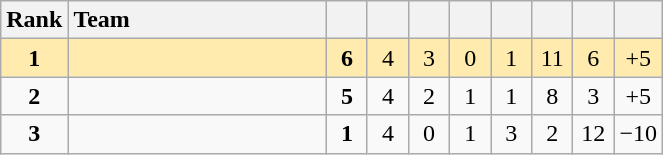<table class="wikitable" style="text-align:center">
<tr>
<th width=30>Rank</th>
<th width=165 style="text-align:left">Team</th>
<th width=20></th>
<th width=20></th>
<th width=20></th>
<th width=20></th>
<th width=20></th>
<th width=20></th>
<th width=20></th>
<th width=20></th>
</tr>
<tr bgcolor="#ffebad">
<td><strong>1</strong></td>
<td align="left"></td>
<td><strong>6</strong></td>
<td>4</td>
<td>3</td>
<td>0</td>
<td>1</td>
<td>11</td>
<td>6</td>
<td>+5</td>
</tr>
<tr>
<td><strong>2</strong></td>
<td align="left"></td>
<td><strong>5</strong></td>
<td>4</td>
<td>2</td>
<td>1</td>
<td>1</td>
<td>8</td>
<td>3</td>
<td>+5</td>
</tr>
<tr>
<td><strong>3</strong></td>
<td align="left"></td>
<td><strong>1</strong></td>
<td>4</td>
<td>0</td>
<td>1</td>
<td>3</td>
<td>2</td>
<td>12</td>
<td>−10</td>
</tr>
</table>
